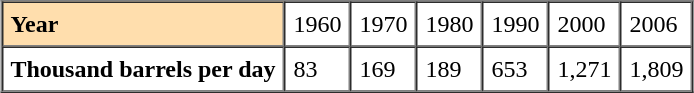<table border="1" cellpadding="5" cellspacing="0" align="center">
<tr>
</tr>
<tr>
<td style="background:#ffdead;"><strong>Year</strong></td>
<td>1960</td>
<td>1970</td>
<td>1980</td>
<td>1990</td>
<td>2000</td>
<td>2006</td>
</tr>
<tr>
<td><strong>Thousand barrels per day</strong></td>
<td>83</td>
<td>169</td>
<td>189</td>
<td>653</td>
<td>1,271</td>
<td>1,809</td>
</tr>
</table>
